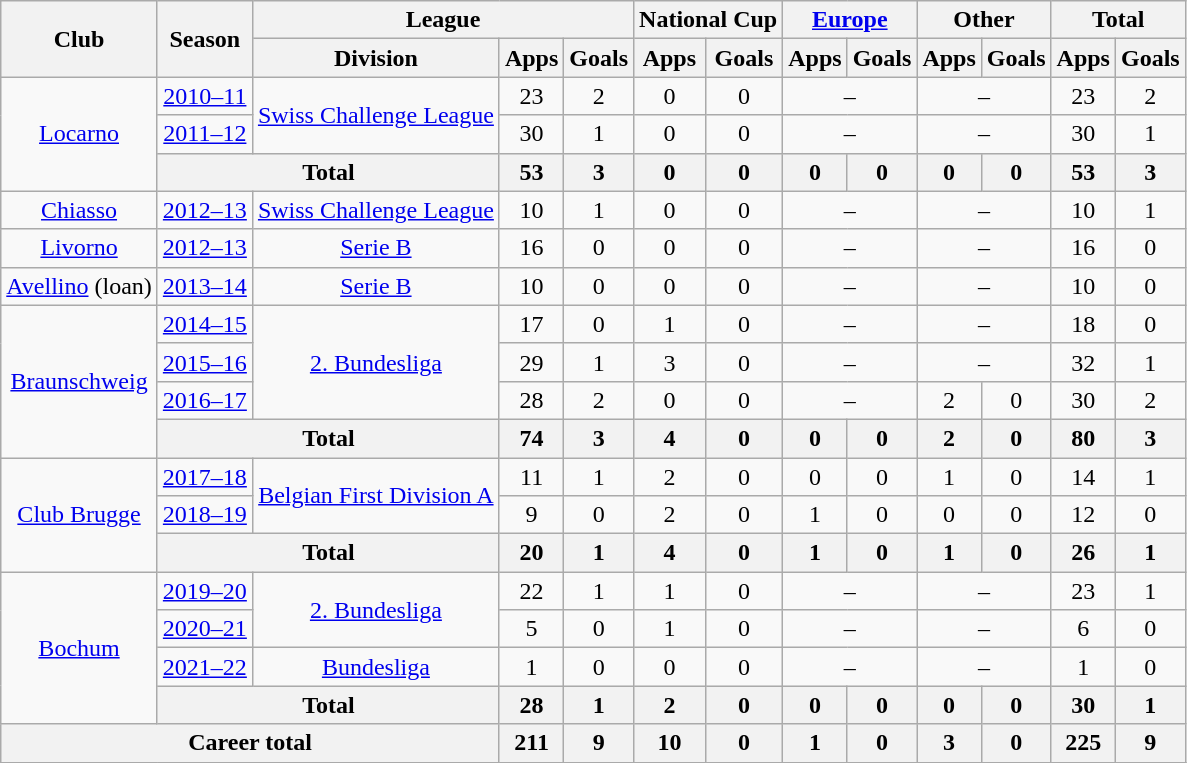<table class="wikitable" style="text-align:center">
<tr>
<th rowspan="2">Club</th>
<th rowspan="2">Season</th>
<th colspan="3">League</th>
<th colspan="2">National Cup</th>
<th colspan="2"><a href='#'>Europe</a></th>
<th colspan="2">Other</th>
<th colspan="2">Total</th>
</tr>
<tr>
<th>Division</th>
<th>Apps</th>
<th>Goals</th>
<th>Apps</th>
<th>Goals</th>
<th>Apps</th>
<th>Goals</th>
<th>Apps</th>
<th>Goals</th>
<th>Apps</th>
<th>Goals</th>
</tr>
<tr>
<td rowspan="3"><a href='#'>Locarno</a></td>
<td><a href='#'>2010–11</a></td>
<td rowspan="2"><a href='#'>Swiss Challenge League</a></td>
<td>23</td>
<td>2</td>
<td>0</td>
<td>0</td>
<td colspan="2">–</td>
<td colspan="2">–</td>
<td>23</td>
<td>2</td>
</tr>
<tr>
<td><a href='#'>2011–12</a></td>
<td>30</td>
<td>1</td>
<td>0</td>
<td>0</td>
<td colspan="2">–</td>
<td colspan="2">–</td>
<td>30</td>
<td>1</td>
</tr>
<tr>
<th colspan="2">Total</th>
<th>53</th>
<th>3</th>
<th>0</th>
<th>0</th>
<th>0</th>
<th>0</th>
<th>0</th>
<th>0</th>
<th>53</th>
<th>3</th>
</tr>
<tr>
<td><a href='#'>Chiasso</a></td>
<td><a href='#'>2012–13</a></td>
<td><a href='#'>Swiss Challenge League</a></td>
<td>10</td>
<td>1</td>
<td>0</td>
<td>0</td>
<td colspan="2">–</td>
<td colspan="2">–</td>
<td>10</td>
<td>1</td>
</tr>
<tr>
<td><a href='#'>Livorno</a></td>
<td><a href='#'>2012–13</a></td>
<td><a href='#'>Serie B</a></td>
<td>16</td>
<td>0</td>
<td>0</td>
<td>0</td>
<td colspan="2">–</td>
<td colspan="2">–</td>
<td>16</td>
<td>0</td>
</tr>
<tr>
<td><a href='#'>Avellino</a> (loan)</td>
<td><a href='#'>2013–14</a></td>
<td><a href='#'>Serie B</a></td>
<td>10</td>
<td>0</td>
<td>0</td>
<td>0</td>
<td colspan="2">–</td>
<td colspan="2">–</td>
<td>10</td>
<td>0</td>
</tr>
<tr>
<td rowspan="4"><a href='#'>Braunschweig</a></td>
<td><a href='#'>2014–15</a></td>
<td rowspan="3"><a href='#'>2. Bundesliga</a></td>
<td>17</td>
<td>0</td>
<td>1</td>
<td>0</td>
<td colspan="2">–</td>
<td colspan="2">–</td>
<td>18</td>
<td>0</td>
</tr>
<tr>
<td><a href='#'>2015–16</a></td>
<td>29</td>
<td>1</td>
<td>3</td>
<td>0</td>
<td colspan="2">–</td>
<td colspan="2">–</td>
<td>32</td>
<td>1</td>
</tr>
<tr>
<td><a href='#'>2016–17</a></td>
<td>28</td>
<td>2</td>
<td>0</td>
<td>0</td>
<td colspan="2">–</td>
<td>2</td>
<td>0</td>
<td>30</td>
<td>2</td>
</tr>
<tr>
<th colspan="2">Total</th>
<th>74</th>
<th>3</th>
<th>4</th>
<th>0</th>
<th>0</th>
<th>0</th>
<th>2</th>
<th>0</th>
<th>80</th>
<th>3</th>
</tr>
<tr>
<td rowspan="3"><a href='#'>Club Brugge</a></td>
<td><a href='#'>2017–18</a></td>
<td rowspan="2"><a href='#'>Belgian First Division A</a></td>
<td>11</td>
<td>1</td>
<td>2</td>
<td>0</td>
<td>0</td>
<td>0</td>
<td>1</td>
<td>0</td>
<td>14</td>
<td>1</td>
</tr>
<tr>
<td><a href='#'>2018–19</a></td>
<td>9</td>
<td>0</td>
<td>2</td>
<td>0</td>
<td>1</td>
<td>0</td>
<td>0</td>
<td>0</td>
<td>12</td>
<td>0</td>
</tr>
<tr>
<th colspan="2">Total</th>
<th>20</th>
<th>1</th>
<th>4</th>
<th>0</th>
<th>1</th>
<th>0</th>
<th>1</th>
<th>0</th>
<th>26</th>
<th>1</th>
</tr>
<tr>
<td rowspan="4"><a href='#'>Bochum</a></td>
<td><a href='#'>2019–20</a></td>
<td rowspan="2"><a href='#'>2. Bundesliga</a></td>
<td>22</td>
<td>1</td>
<td>1</td>
<td>0</td>
<td colspan="2">–</td>
<td colspan="2">–</td>
<td>23</td>
<td>1</td>
</tr>
<tr>
<td><a href='#'>2020–21</a></td>
<td>5</td>
<td>0</td>
<td>1</td>
<td>0</td>
<td colspan="2">–</td>
<td colspan="2">–</td>
<td>6</td>
<td>0</td>
</tr>
<tr>
<td><a href='#'>2021–22</a></td>
<td><a href='#'>Bundesliga</a></td>
<td>1</td>
<td>0</td>
<td>0</td>
<td>0</td>
<td colspan="2">–</td>
<td colspan="2">–</td>
<td>1</td>
<td>0</td>
</tr>
<tr>
<th colspan="2">Total</th>
<th>28</th>
<th>1</th>
<th>2</th>
<th>0</th>
<th>0</th>
<th>0</th>
<th>0</th>
<th>0</th>
<th>30</th>
<th>1</th>
</tr>
<tr>
<th colspan="3">Career total</th>
<th>211</th>
<th>9</th>
<th>10</th>
<th>0</th>
<th>1</th>
<th>0</th>
<th>3</th>
<th>0</th>
<th>225</th>
<th>9</th>
</tr>
<tr>
</tr>
</table>
